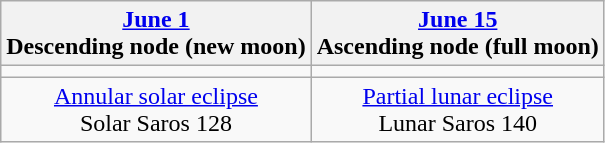<table class="wikitable">
<tr>
<th><a href='#'>June 1</a><br>Descending node (new moon)<br></th>
<th><a href='#'>June 15</a><br>Ascending node (full moon)<br></th>
</tr>
<tr>
<td></td>
<td></td>
</tr>
<tr align=center>
<td><a href='#'>Annular solar eclipse</a><br>Solar Saros 128</td>
<td><a href='#'>Partial lunar eclipse</a><br>Lunar Saros 140</td>
</tr>
</table>
